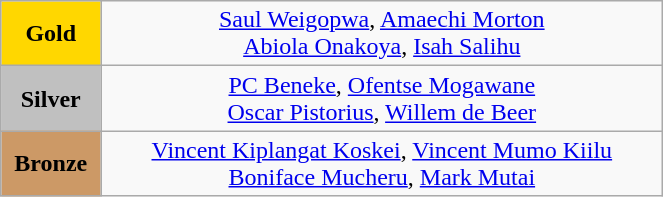<table class="wikitable" style=" text-align:center; " width="35%">
<tr>
<td bgcolor="gold"><strong>Gold</strong></td>
<td><a href='#'>Saul Weigopwa</a>, <a href='#'>Amaechi Morton</a><br><a href='#'>Abiola Onakoya</a>, <a href='#'>Isah Salihu</a> <br>  <small><em></em></small></td>
</tr>
<tr>
<td bgcolor="silver"><strong>Silver</strong></td>
<td><a href='#'>PC Beneke</a>, <a href='#'>Ofentse Mogawane</a><br><a href='#'>Oscar Pistorius</a>, <a href='#'>Willem de Beer</a>  <br><small><em></em></small></td>
</tr>
<tr>
<td bgcolor="CC9966"><strong>Bronze</strong></td>
<td><a href='#'>Vincent Kiplangat Koskei</a>, <a href='#'>Vincent Mumo Kiilu</a><br><a href='#'>Boniface Mucheru</a>, <a href='#'>Mark Mutai</a><br>  <small><em></em></small></td>
</tr>
</table>
